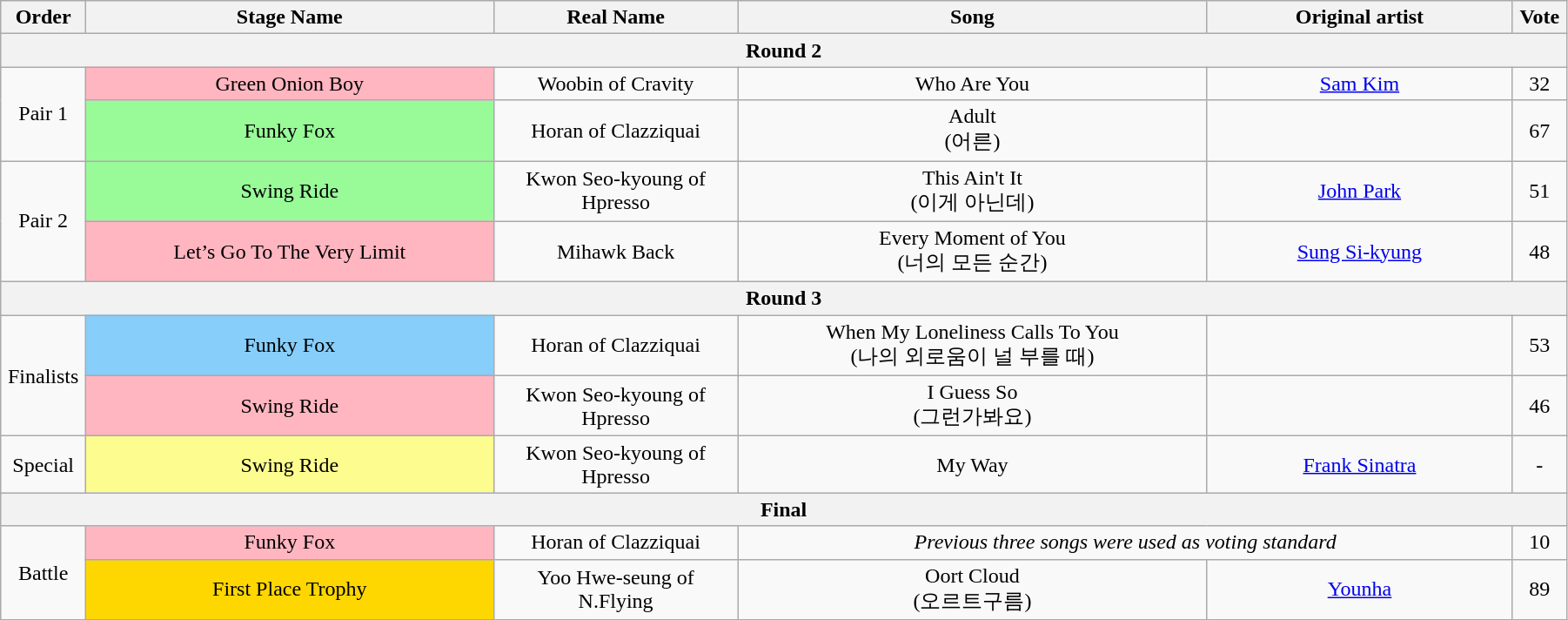<table class="wikitable" style="text-align:center; width:95%;">
<tr>
<th style="width:1%">Order</th>
<th style="width:20%;">Stage Name</th>
<th style="width:12%">Real Name</th>
<th style="width:23%;">Song</th>
<th style="width:15%;">Original artist</th>
<th style="width:1%;">Vote</th>
</tr>
<tr>
<th colspan=6>Round 2</th>
</tr>
<tr>
<td rowspan=2>Pair 1</td>
<td bgcolor="lightpink">Green Onion Boy</td>
<td>Woobin of Cravity</td>
<td>Who Are You</td>
<td><a href='#'>Sam Kim</a></td>
<td>32</td>
</tr>
<tr>
<td bgcolor="palegreen">Funky Fox</td>
<td>Horan of Clazziquai</td>
<td>Adult<br>(어른)</td>
<td></td>
<td>67</td>
</tr>
<tr>
<td rowspan=2>Pair 2</td>
<td bgcolor="palegreen">Swing Ride</td>
<td>Kwon Seo-kyoung of Hpresso</td>
<td>This Ain't It<br>(이게 아닌데)</td>
<td><a href='#'>John Park</a></td>
<td>51</td>
</tr>
<tr>
<td bgcolor="lightpink">Let’s Go To The Very Limit</td>
<td>Mihawk Back</td>
<td>Every Moment of You<br>(너의 모든 순간)</td>
<td><a href='#'>Sung Si-kyung</a></td>
<td>48</td>
</tr>
<tr>
<th colspan=6>Round 3</th>
</tr>
<tr>
<td rowspan=2>Finalists</td>
<td bgcolor="lightskyblue">Funky Fox</td>
<td>Horan of Clazziquai</td>
<td>When My Loneliness Calls To You<br>(나의 외로움이 널 부를 때)</td>
<td></td>
<td>53</td>
</tr>
<tr>
<td bgcolor="lightpink">Swing Ride</td>
<td>Kwon Seo-kyoung of Hpresso</td>
<td>I Guess So<br>(그런가봐요)</td>
<td></td>
<td>46</td>
</tr>
<tr>
<td>Special</td>
<td bgcolor="#FDFC8F">Swing Ride</td>
<td>Kwon Seo-kyoung of Hpresso</td>
<td>My Way</td>
<td><a href='#'>Frank Sinatra</a></td>
<td>-</td>
</tr>
<tr>
<th colspan=6>Final</th>
</tr>
<tr>
<td rowspan=2>Battle</td>
<td bgcolor="lightpink">Funky Fox</td>
<td>Horan of Clazziquai</td>
<td colspan=2><em>Previous three songs were used as voting standard</em></td>
<td>10</td>
</tr>
<tr>
<td bgcolor="gold">First Place Trophy</td>
<td>Yoo Hwe-seung of N.Flying</td>
<td>Oort Cloud<br>(오르트구름)</td>
<td><a href='#'>Younha</a></td>
<td>89</td>
</tr>
</table>
